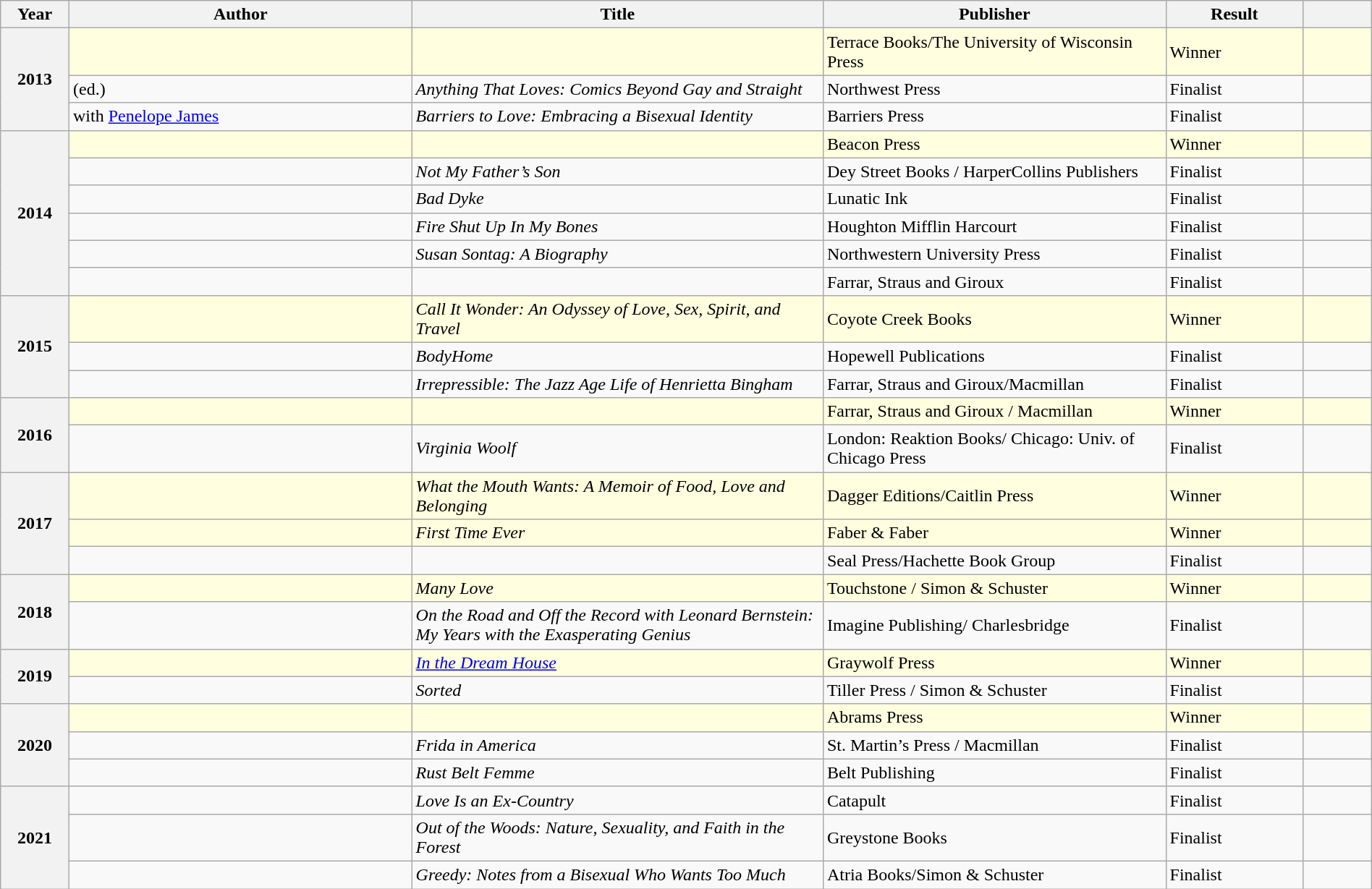<table class="wikitable sortable mw-collapsible" style=width:100%>
<tr>
<th scope="col" width="5%">Year</th>
<th scope="col" width="25%">Author</th>
<th scope="col" width="30%">Title</th>
<th scope="col" width="25%">Publisher</th>
<th scope="col" width="10%">Result</th>
<th scope="col" width="5%"></th>
</tr>
<tr style=background:lightyellow>
<th rowspan="3">2013</th>
<td></td>
<td><em></em></td>
<td>Terrace Books/The University of Wisconsin Press</td>
<td>Winner</td>
<td></td>
</tr>
<tr>
<td> (ed.)</td>
<td><em>Anything That Loves: Comics Beyond Gay and Straight</em></td>
<td>Northwest Press</td>
<td>Finalist</td>
<td></td>
</tr>
<tr>
<td> with <a href='#'>Penelope James</a></td>
<td><em>Barriers to Love: Embracing a Bisexual Identity</em></td>
<td>Barriers Press</td>
<td>Finalist</td>
<td></td>
</tr>
<tr style=background:lightyellow>
<th rowspan="6">2014</th>
<td></td>
<td><em></em></td>
<td>Beacon Press</td>
<td>Winner</td>
<td></td>
</tr>
<tr>
<td></td>
<td><em>Not My Father’s Son</em></td>
<td>Dey Street Books / HarperCollins Publishers</td>
<td>Finalist</td>
<td></td>
</tr>
<tr>
<td></td>
<td><em>Bad Dyke</em></td>
<td>Lunatic Ink</td>
<td>Finalist</td>
<td></td>
</tr>
<tr>
<td></td>
<td><em>Fire Shut Up In My Bones</em></td>
<td>Houghton Mifflin Harcourt</td>
<td>Finalist</td>
<td></td>
</tr>
<tr>
<td></td>
<td><em>Susan Sontag: A Biography</em></td>
<td>Northwestern University Press</td>
<td>Finalist</td>
<td></td>
</tr>
<tr>
<td></td>
<td></td>
<td>Farrar, Straus and Giroux</td>
<td>Finalist</td>
<td></td>
</tr>
<tr style=background:lightyellow>
<th rowspan="3">2015</th>
<td></td>
<td><em>Call It Wonder: An Odyssey of Love, Sex, Spirit, and Travel</em></td>
<td>Coyote Creek Books</td>
<td>Winner</td>
<td></td>
</tr>
<tr>
<td></td>
<td><em>BodyHome</em></td>
<td>Hopewell Publications</td>
<td>Finalist</td>
<td></td>
</tr>
<tr>
<td></td>
<td><em>Irrepressible: The Jazz Age Life of Henrietta Bingham</em></td>
<td>Farrar, Straus and Giroux/Macmillan</td>
<td>Finalist</td>
<td></td>
</tr>
<tr style=background:lightyellow>
<th rowspan="2">2016</th>
<td></td>
<td><em></em></td>
<td>Farrar, Straus and Giroux / Macmillan</td>
<td>Winner</td>
<td></td>
</tr>
<tr>
<td></td>
<td><em>Virginia Woolf</em></td>
<td>London: Reaktion Books/ Chicago: Univ. of Chicago Press</td>
<td>Finalist</td>
<td></td>
</tr>
<tr style=background:lightyellow>
<th rowspan="3">2017</th>
<td></td>
<td><em>What the Mouth Wants: A Memoir of Food, Love and Belonging</em></td>
<td>Dagger Editions/Caitlin Press</td>
<td>Winner</td>
<td></td>
</tr>
<tr style=background:lightyellow>
<td></td>
<td><em>First Time Ever</em></td>
<td>Faber & Faber</td>
<td>Winner</td>
<td></td>
</tr>
<tr>
<td></td>
<td><em></em></td>
<td>Seal Press/Hachette Book Group</td>
<td>Finalist</td>
<td></td>
</tr>
<tr style=background:lightyellow>
<th rowspan="2">2018</th>
<td></td>
<td><em>Many Love</em></td>
<td>Touchstone / Simon & Schuster</td>
<td>Winner</td>
<td></td>
</tr>
<tr>
<td></td>
<td><em>On the Road and Off the Record with Leonard Bernstein: My Years with the Exasperating Genius</em></td>
<td>Imagine Publishing/ Charlesbridge</td>
<td>Finalist</td>
<td></td>
</tr>
<tr style=background:lightyellow>
<th rowspan="2">2019</th>
<td></td>
<td><em><a href='#'>In the Dream House</a></em></td>
<td>Graywolf Press</td>
<td>Winner</td>
<td></td>
</tr>
<tr>
<td></td>
<td><em>Sorted</em></td>
<td>Tiller Press / Simon & Schuster</td>
<td>Finalist</td>
<td></td>
</tr>
<tr style=background:lightyellow>
<th rowspan="3">2020</th>
<td></td>
<td><em></em></td>
<td>Abrams Press</td>
<td>Winner</td>
<td></td>
</tr>
<tr>
<td></td>
<td><em>Frida in America</em></td>
<td>St. Martin’s Press / Macmillan</td>
<td>Finalist</td>
<td></td>
</tr>
<tr>
<td></td>
<td><em>Rust Belt Femme</em></td>
<td>Belt Publishing</td>
<td>Finalist</td>
<td></td>
</tr>
<tr>
<th rowspan="3">2021</th>
<td></td>
<td><em>Love Is an Ex-Country</em></td>
<td>Catapult</td>
<td>Finalist</td>
<td></td>
</tr>
<tr>
<td></td>
<td><em>Out of the Woods: Nature, Sexuality, and Faith in the Forest</em></td>
<td>Greystone Books</td>
<td>Finalist</td>
<td></td>
</tr>
<tr>
<td></td>
<td><em>Greedy: Notes from a Bisexual Who Wants Too Much</em></td>
<td>Atria Books/Simon & Schuster</td>
<td>Finalist</td>
<td></td>
</tr>
</table>
